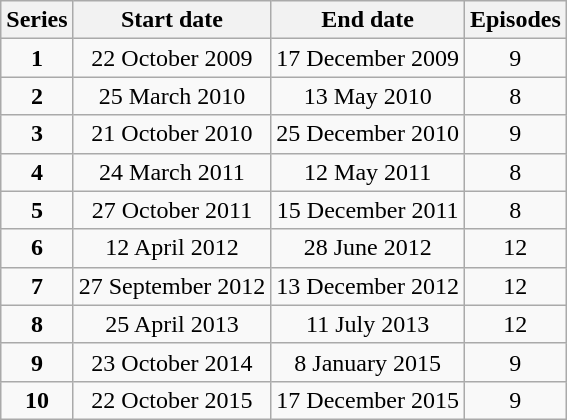<table class="wikitable" style="text-align:center;">
<tr>
<th>Series</th>
<th>Start date</th>
<th>End date</th>
<th>Episodes</th>
</tr>
<tr>
<td><strong>1</strong></td>
<td>22 October 2009</td>
<td>17 December 2009</td>
<td>9</td>
</tr>
<tr>
<td><strong>2</strong></td>
<td>25 March 2010</td>
<td>13 May 2010</td>
<td>8</td>
</tr>
<tr>
<td><strong>3</strong></td>
<td>21 October 2010</td>
<td>25 December 2010</td>
<td>9</td>
</tr>
<tr>
<td><strong>4</strong></td>
<td>24 March 2011</td>
<td>12 May 2011</td>
<td>8</td>
</tr>
<tr>
<td><strong>5</strong></td>
<td>27 October 2011</td>
<td>15 December 2011</td>
<td>8</td>
</tr>
<tr>
<td><strong>6</strong></td>
<td>12 April 2012</td>
<td>28 June 2012</td>
<td>12</td>
</tr>
<tr>
<td><strong>7</strong></td>
<td>27 September 2012</td>
<td>13 December 2012</td>
<td>12</td>
</tr>
<tr>
<td><strong>8</strong></td>
<td>25 April 2013</td>
<td>11 July 2013</td>
<td>12</td>
</tr>
<tr>
<td><strong>9</strong></td>
<td>23 October 2014</td>
<td>8 January 2015</td>
<td>9</td>
</tr>
<tr>
<td><strong>10</strong></td>
<td>22 October 2015</td>
<td>17 December 2015</td>
<td>9</td>
</tr>
</table>
